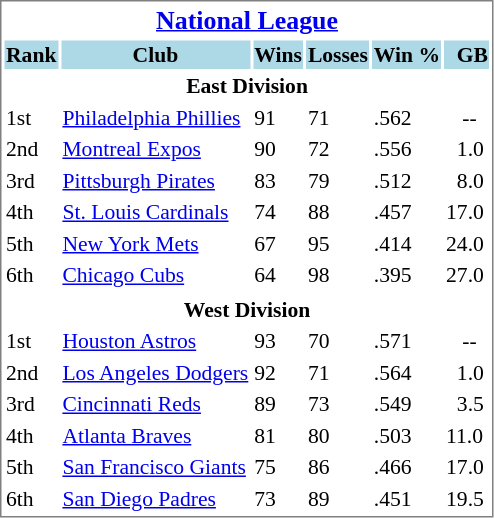<table cellpadding="1" style="width:auto;font-size: 90%; border: 1px solid gray;">
<tr align="center" style="font-size: larger;">
<th colspan=6><a href='#'>National League</a></th>
</tr>
<tr style="background:lightblue;">
<th>Rank</th>
<th>Club</th>
<th>Wins</th>
<th>Losses</th>
<th>Win %</th>
<th>  GB</th>
</tr>
<tr align="center" style="vertical-align: middle;" style="background:lightblue;">
<th colspan=6>East Division</th>
</tr>
<tr>
<td>1st</td>
<td><a href='#'>Philadelphia Phillies</a></td>
<td>91</td>
<td>71</td>
<td>.562</td>
<td>   --</td>
</tr>
<tr>
<td>2nd</td>
<td><a href='#'>Montreal Expos</a></td>
<td>90</td>
<td>72</td>
<td>.556</td>
<td>  1.0</td>
</tr>
<tr>
<td>3rd</td>
<td><a href='#'>Pittsburgh Pirates</a></td>
<td>83</td>
<td>79</td>
<td>.512</td>
<td>  8.0</td>
</tr>
<tr>
<td>4th</td>
<td><a href='#'>St. Louis Cardinals</a></td>
<td>74</td>
<td>88</td>
<td>.457</td>
<td>17.0</td>
</tr>
<tr>
<td>5th</td>
<td><a href='#'>New York Mets</a></td>
<td>67</td>
<td>95</td>
<td>.414</td>
<td>24.0</td>
</tr>
<tr>
<td>6th</td>
<td><a href='#'>Chicago Cubs</a></td>
<td>64</td>
<td>98</td>
<td>.395</td>
<td>27.0</td>
</tr>
<tr>
</tr>
<tr align="center" style="vertical-align: middle;" style="background:lightblue;">
<th colspan=6>West Division</th>
</tr>
<tr>
<td>1st</td>
<td><a href='#'>Houston Astros</a></td>
<td>93</td>
<td>70</td>
<td>.571</td>
<td>   --</td>
</tr>
<tr>
<td>2nd</td>
<td><a href='#'>Los Angeles Dodgers</a></td>
<td>92</td>
<td>71</td>
<td>.564</td>
<td>  1.0</td>
</tr>
<tr>
<td>3rd</td>
<td><a href='#'>Cincinnati Reds</a></td>
<td>89</td>
<td>73</td>
<td>.549</td>
<td>  3.5</td>
</tr>
<tr>
<td>4th</td>
<td><a href='#'>Atlanta Braves</a></td>
<td>81</td>
<td>80</td>
<td>.503</td>
<td>11.0</td>
</tr>
<tr>
<td>5th</td>
<td><a href='#'>San Francisco Giants</a></td>
<td>75</td>
<td>86</td>
<td>.466</td>
<td>17.0</td>
</tr>
<tr>
<td>6th</td>
<td><a href='#'>San Diego Padres</a></td>
<td>73</td>
<td>89</td>
<td>.451</td>
<td>19.5</td>
</tr>
</table>
